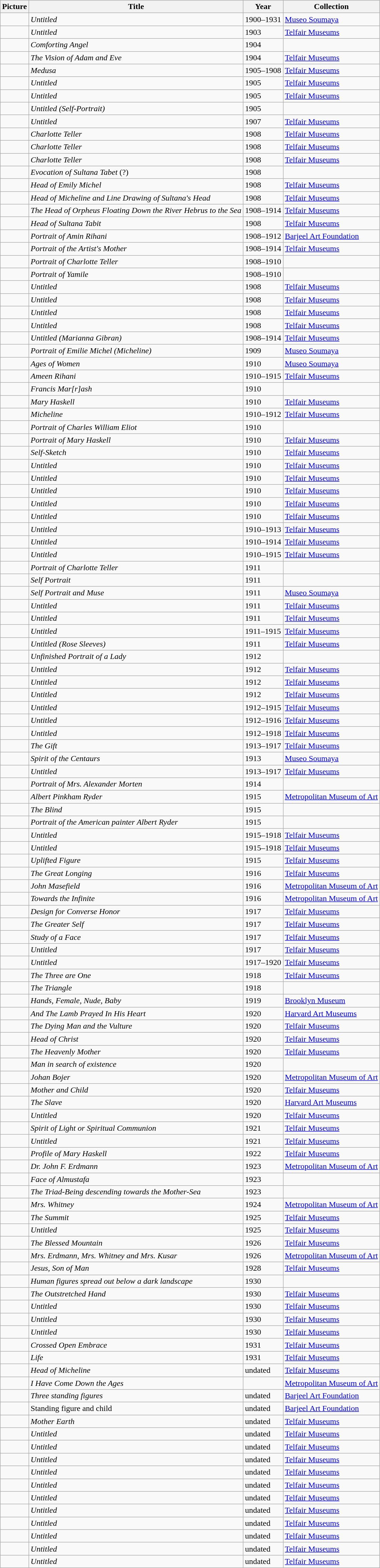<table class="wikitable center sortable">
<tr>
<th class="unsortable">Picture</th>
<th>Title</th>
<th>Year</th>
<th>Collection</th>
</tr>
<tr>
<td></td>
<td><em>Untitled</em></td>
<td> 1900–1931</td>
<td><a href='#'>Museo Soumaya</a></td>
</tr>
<tr>
<td></td>
<td><em>Untitled</em></td>
<td>1903</td>
<td><a href='#'>Telfair Museums</a></td>
</tr>
<tr>
<td></td>
<td><em>Comforting Angel</em></td>
<td> 1904</td>
<td></td>
</tr>
<tr>
<td></td>
<td><em>The Vision of Adam and Eve</em></td>
<td> 1904</td>
<td><a href='#'>Telfair Museums</a></td>
</tr>
<tr>
<td></td>
<td><em>Medusa</em></td>
<td> 1905–1908</td>
<td><a href='#'>Telfair Museums</a></td>
</tr>
<tr>
<td></td>
<td><em>Untitled</em></td>
<td>1905</td>
<td><a href='#'>Telfair Museums</a></td>
</tr>
<tr>
<td></td>
<td><em>Untitled</em></td>
<td>1905</td>
<td><a href='#'>Telfair Museums</a></td>
</tr>
<tr>
<td></td>
<td><em>Untitled (Self-Portrait)</em></td>
<td>1905</td>
</tr>
<tr>
<td></td>
<td><em>Untitled</em></td>
<td>1907</td>
<td><a href='#'>Telfair Museums</a></td>
</tr>
<tr>
<td></td>
<td><em>Charlotte Teller</em></td>
<td>1908</td>
<td><a href='#'>Telfair Museums</a></td>
</tr>
<tr>
<td></td>
<td><em>Charlotte Teller</em></td>
<td>1908</td>
<td><a href='#'>Telfair Museums</a></td>
</tr>
<tr>
<td></td>
<td><em>Charlotte Teller</em></td>
<td>1908</td>
<td><a href='#'>Telfair Museums</a></td>
</tr>
<tr>
<td></td>
<td><em>Evocation of Sultana Tabet</em> (?)</td>
<td>1908</td>
<td></td>
</tr>
<tr>
<td></td>
<td><em>Head of Emily Michel</em></td>
<td>1908</td>
<td><a href='#'>Telfair Museums</a></td>
</tr>
<tr>
<td></td>
<td><em>Head of Micheline and Line Drawing of Sultana's Head</em></td>
<td>1908</td>
<td><a href='#'>Telfair Museums</a></td>
</tr>
<tr>
<td></td>
<td><em>The Head of Orpheus Floating Down the River Hebrus to the Sea</em></td>
<td> 1908–1914</td>
<td><a href='#'>Telfair Museums</a></td>
</tr>
<tr>
<td></td>
<td><em>Head of Sultana Tabit</em></td>
<td>1908</td>
<td><a href='#'>Telfair Museums</a></td>
</tr>
<tr>
<td></td>
<td><em>Portrait of Amin Rihani</em></td>
<td> 1908–1912</td>
<td><a href='#'>Barjeel Art Foundation</a></td>
</tr>
<tr>
<td></td>
<td><em>Portrait of the Artist's Mother</em></td>
<td> 1908–1914</td>
<td><a href='#'>Telfair Museums</a></td>
</tr>
<tr>
<td></td>
<td><em>Portrait of Charlotte Teller</em></td>
<td> 1908–1910</td>
<td></td>
</tr>
<tr>
<td></td>
<td><em>Portrait of Yamile</em></td>
<td> 1908–1910</td>
<td></td>
</tr>
<tr>
<td></td>
<td><em>Untitled</em></td>
<td>1908</td>
<td><a href='#'>Telfair Museums</a></td>
</tr>
<tr>
<td></td>
<td><em>Untitled</em></td>
<td>1908</td>
<td><a href='#'>Telfair Museums</a></td>
</tr>
<tr>
<td></td>
<td><em>Untitled</em></td>
<td>1908</td>
<td><a href='#'>Telfair Museums</a></td>
</tr>
<tr>
<td></td>
<td><em>Untitled</em></td>
<td>1908</td>
<td><a href='#'>Telfair Museums</a></td>
</tr>
<tr>
<td></td>
<td><em>Untitled (Marianna Gibran)</em></td>
<td> 1908–1914</td>
<td><a href='#'>Telfair Museums</a></td>
</tr>
<tr>
<td></td>
<td><em>Portrait of Emilie Michel (Micheline)</em></td>
<td>1909</td>
<td><a href='#'>Museo Soumaya</a></td>
</tr>
<tr>
<td></td>
<td><em>Ages of Women</em></td>
<td>1910</td>
<td><a href='#'>Museo Soumaya</a></td>
</tr>
<tr>
<td></td>
<td><em>Ameen Rihani</em></td>
<td> 1910–1915</td>
<td><a href='#'>Telfair Museums</a></td>
</tr>
<tr>
<td></td>
<td><em>Francis Mar[r]ash</em></td>
<td> 1910</td>
</tr>
<tr>
<td></td>
<td><em>Mary Haskell</em></td>
<td>1910</td>
<td><a href='#'>Telfair Museums</a></td>
</tr>
<tr>
<td></td>
<td><em>Micheline</em></td>
<td> 1910–1912</td>
<td><a href='#'>Telfair Museums</a></td>
</tr>
<tr>
<td></td>
<td><em>Portrait of Charles William Eliot</em></td>
<td>1910</td>
<td></td>
</tr>
<tr>
<td></td>
<td><em>Portrait of Mary Haskell</em></td>
<td>1910</td>
<td><a href='#'>Telfair Museums</a></td>
</tr>
<tr>
<td></td>
<td><em>Self-Sketch</em></td>
<td>1910</td>
<td><a href='#'>Telfair Museums</a></td>
</tr>
<tr>
<td></td>
<td><em>Untitled</em></td>
<td>1910</td>
<td><a href='#'>Telfair Museums</a></td>
</tr>
<tr>
<td></td>
<td><em>Untitled</em></td>
<td>1910</td>
<td><a href='#'>Telfair Museums</a></td>
</tr>
<tr>
<td></td>
<td><em>Untitled</em></td>
<td>1910</td>
<td><a href='#'>Telfair Museums</a></td>
</tr>
<tr>
<td></td>
<td><em>Untitled</em></td>
<td>1910</td>
<td><a href='#'>Telfair Museums</a></td>
</tr>
<tr>
<td></td>
<td><em>Untitled</em></td>
<td>1910</td>
<td><a href='#'>Telfair Museums</a></td>
</tr>
<tr>
<td></td>
<td><em>Untitled</em></td>
<td> 1910–1913</td>
<td><a href='#'>Telfair Museums</a></td>
</tr>
<tr>
<td></td>
<td><em>Untitled</em></td>
<td> 1910–1914</td>
<td><a href='#'>Telfair Museums</a></td>
</tr>
<tr>
<td></td>
<td><em>Untitled</em></td>
<td> 1910–1915</td>
<td><a href='#'>Telfair Museums</a></td>
</tr>
<tr>
<td></td>
<td><em>Portrait of Charlotte Teller</em></td>
<td> 1911</td>
<td></td>
</tr>
<tr>
<td></td>
<td><em>Self Portrait</em></td>
<td> 1911</td>
<td></td>
</tr>
<tr>
<td></td>
<td><em>Self Portrait and Muse</em></td>
<td>1911</td>
<td><a href='#'>Museo Soumaya</a></td>
</tr>
<tr>
<td></td>
<td><em>Untitled</em></td>
<td>1911</td>
<td><a href='#'>Telfair Museums</a></td>
</tr>
<tr>
<td></td>
<td><em>Untitled</em></td>
<td>1911</td>
<td><a href='#'>Telfair Museums</a></td>
</tr>
<tr>
<td></td>
<td><em>Untitled</em></td>
<td> 1911–1915</td>
<td><a href='#'>Telfair Museums</a></td>
</tr>
<tr>
<td></td>
<td><em>Untitled (Rose Sleeves) </em></td>
<td>1911</td>
<td><a href='#'>Telfair Museums</a></td>
</tr>
<tr>
<td></td>
<td><em>Unfinished Portrait of a Lady</em></td>
<td> 1912</td>
<td></td>
</tr>
<tr>
<td></td>
<td><em>Untitled</em></td>
<td>1912</td>
<td><a href='#'>Telfair Museums</a></td>
</tr>
<tr>
<td></td>
<td><em>Untitled</em></td>
<td>1912</td>
<td><a href='#'>Telfair Museums</a></td>
</tr>
<tr>
<td></td>
<td><em>Untitled</em></td>
<td>1912</td>
<td><a href='#'>Telfair Museums</a></td>
</tr>
<tr>
<td></td>
<td><em>Untitled</em></td>
<td> 1912–1915</td>
<td><a href='#'>Telfair Museums</a></td>
</tr>
<tr>
<td></td>
<td><em>Untitled</em></td>
<td> 1912–1916</td>
<td><a href='#'>Telfair Museums</a></td>
</tr>
<tr>
<td></td>
<td><em>Untitled</em></td>
<td> 1912–1918</td>
<td><a href='#'>Telfair Museums</a></td>
</tr>
<tr>
<td></td>
<td><em>The Gift</em></td>
<td> 1913–1917</td>
<td><a href='#'>Telfair Museums</a></td>
</tr>
<tr>
<td></td>
<td><em>Spirit of the Centaurs</em></td>
<td>1913</td>
<td><a href='#'>Museo Soumaya</a></td>
</tr>
<tr>
<td></td>
<td><em>Untitled</em></td>
<td>1913–1917</td>
<td><a href='#'>Telfair Museums</a></td>
</tr>
<tr>
<td></td>
<td><em>Portrait of Mrs. Alexander Morten</em></td>
<td>1914</td>
<td></td>
</tr>
<tr>
<td></td>
<td><em>Albert Pinkham Ryder</em></td>
<td>1915</td>
<td><a href='#'>Metropolitan Museum of Art</a></td>
</tr>
<tr>
<td></td>
<td><em>The Blind</em></td>
<td>1915</td>
<td></td>
</tr>
<tr>
<td></td>
<td><em>Portrait of the American painter Albert Ryder</em></td>
<td>1915</td>
<td></td>
</tr>
<tr>
<td></td>
<td><em>Untitled</em></td>
<td> 1915–1918</td>
<td><a href='#'>Telfair Museums</a></td>
</tr>
<tr>
<td></td>
<td><em>Untitled</em></td>
<td> 1915–1918</td>
<td><a href='#'>Telfair Museums</a></td>
</tr>
<tr>
<td></td>
<td><em>Uplifted Figure</em></td>
<td>1915</td>
<td><a href='#'>Telfair Museums</a></td>
</tr>
<tr>
<td></td>
<td><em>The Great Longing</em></td>
<td>1916</td>
<td><a href='#'>Telfair Museums</a></td>
</tr>
<tr>
<td></td>
<td><em>John Masefield</em></td>
<td>1916</td>
<td><a href='#'>Metropolitan Museum of Art</a></td>
</tr>
<tr>
<td></td>
<td><em>Towards the Infinite</em></td>
<td>1916</td>
<td><a href='#'>Metropolitan Museum of Art</a></td>
</tr>
<tr>
<td></td>
<td><em>Design for Converse Honor</em></td>
<td>1917</td>
<td><a href='#'>Telfair Museums</a></td>
</tr>
<tr>
<td></td>
<td><em>The Greater Self</em></td>
<td>1917</td>
<td><a href='#'>Telfair Museums</a></td>
</tr>
<tr>
<td></td>
<td><em>Study of a Face</em></td>
<td>1917</td>
<td><a href='#'>Telfair Museums</a></td>
</tr>
<tr>
<td></td>
<td><em>Untitled</em></td>
<td>1917</td>
<td><a href='#'>Telfair Museums</a></td>
</tr>
<tr>
<td></td>
<td><em>Untitled</em></td>
<td> 1917–1920</td>
<td><a href='#'>Telfair Museums</a></td>
</tr>
<tr>
<td></td>
<td><em>The Three are One</em></td>
<td>1918</td>
<td><a href='#'>Telfair Museums</a></td>
</tr>
<tr>
<td></td>
<td><em>The Triangle</em></td>
<td>1918</td>
<td></td>
</tr>
<tr>
<td></td>
<td><em>Hands, Female, Nude, Baby</em></td>
<td>1919</td>
<td><a href='#'>Brooklyn Museum</a></td>
</tr>
<tr>
<td></td>
<td><em>And The Lamb Prayed In His Heart</em></td>
<td>1920</td>
<td><a href='#'>Harvard Art Museums</a></td>
</tr>
<tr>
<td></td>
<td><em>The Dying Man and the Vulture</em></td>
<td>1920</td>
<td><a href='#'>Telfair Museums</a></td>
</tr>
<tr>
<td></td>
<td><em>Head of Christ</em></td>
<td>1920</td>
<td><a href='#'>Telfair Museums</a></td>
</tr>
<tr>
<td></td>
<td><em>The Heavenly Mother</em></td>
<td>1920</td>
<td><a href='#'>Telfair Museums</a></td>
</tr>
<tr>
<td></td>
<td><em>Man in search of existence</em></td>
<td> 1920</td>
<td></td>
</tr>
<tr>
<td></td>
<td><em>Johan Bojer</em></td>
<td>1920</td>
<td><a href='#'>Metropolitan Museum of Art</a></td>
</tr>
<tr>
<td></td>
<td><em>Mother and Child</em></td>
<td>1920</td>
<td><a href='#'>Telfair Museums</a></td>
</tr>
<tr>
<td></td>
<td><em>The Slave</em></td>
<td>1920</td>
<td><a href='#'>Harvard Art Museums</a></td>
</tr>
<tr>
<td></td>
<td><em>Untitled</em></td>
<td>1920</td>
<td><a href='#'>Telfair Museums</a></td>
</tr>
<tr>
<td></td>
<td><em>Spirit of Light or Spiritual Communion</em></td>
<td>1921</td>
<td><a href='#'>Telfair Museums</a></td>
</tr>
<tr>
<td></td>
<td><em>Untitled</em></td>
<td>1921</td>
<td><a href='#'>Telfair Museums</a></td>
</tr>
<tr>
<td></td>
<td><em>Profile of Mary Haskell</em></td>
<td>1922</td>
<td><a href='#'>Telfair Museums</a></td>
</tr>
<tr>
<td></td>
<td><em>Dr. John F. Erdmann</em></td>
<td>1923</td>
<td><a href='#'>Metropolitan Museum of Art</a></td>
</tr>
<tr>
<td></td>
<td><em>Face of Almustafa</em></td>
<td>1923</td>
<td></td>
</tr>
<tr>
<td></td>
<td><em>The Triad-Being descending towards the Mother-Sea</em></td>
<td>1923</td>
<td></td>
</tr>
<tr>
<td></td>
<td><em>Mrs. Whitney</em></td>
<td>1924</td>
<td><a href='#'>Metropolitan Museum of Art</a></td>
</tr>
<tr>
<td></td>
<td><em>The Summit</em></td>
<td> 1925</td>
<td><a href='#'>Telfair Museums</a></td>
</tr>
<tr>
<td></td>
<td><em>Untitled</em></td>
<td> 1925</td>
<td><a href='#'>Telfair Museums</a></td>
</tr>
<tr>
<td></td>
<td><em>The Blessed Mountain</em></td>
<td> 1926</td>
<td><a href='#'>Telfair Museums</a></td>
</tr>
<tr>
<td></td>
<td><em>Mrs. Erdmann, Mrs. Whitney and Mrs. Kusar</em></td>
<td>1926</td>
<td><a href='#'>Metropolitan Museum of Art</a></td>
</tr>
<tr>
<td></td>
<td><em>Jesus, Son of Man</em></td>
<td> 1928</td>
<td><a href='#'>Telfair Museums</a></td>
</tr>
<tr>
<td></td>
<td><em>Human figures spread out below a dark landscape</em></td>
<td>1930</td>
<td></td>
</tr>
<tr>
<td></td>
<td><em>The Outstretched Hand</em></td>
<td>1930</td>
<td><a href='#'>Telfair Museums</a></td>
</tr>
<tr>
<td></td>
<td><em>Untitled</em></td>
<td>1930</td>
<td><a href='#'>Telfair Museums</a></td>
</tr>
<tr>
<td></td>
<td><em>Untitled</em></td>
<td>1930</td>
<td><a href='#'>Telfair Museums</a></td>
</tr>
<tr>
<td></td>
<td><em>Untitled</em></td>
<td>1930</td>
<td><a href='#'>Telfair Museums</a></td>
</tr>
<tr>
<td></td>
<td><em>Crossed Open Embrace</em></td>
<td> 1931</td>
<td><a href='#'>Telfair Museums</a></td>
</tr>
<tr>
<td></td>
<td><em>Life</em></td>
<td> 1931</td>
<td><a href='#'>Telfair Museums</a></td>
</tr>
<tr>
<td></td>
<td><em>Head of Micheline</em></td>
<td>undated</td>
<td><a href='#'>Telfair Museums</a></td>
</tr>
<tr>
<td></td>
<td><em>I Have Come Down the Ages</em></td>
<td></td>
<td><a href='#'>Metropolitan Museum of Art</a></td>
</tr>
<tr>
<td></td>
<td><em>Three standing figures</em></td>
<td>undated</td>
<td><a href='#'>Barjeel Art Foundation</a></td>
</tr>
<tr>
<td></td>
<td>Standing figure and child</td>
<td>undated</td>
<td><a href='#'>Barjeel Art Foundation</a></td>
</tr>
<tr>
<td></td>
<td><em>Mother Earth</em></td>
<td>undated</td>
<td><a href='#'>Telfair Museums</a></td>
</tr>
<tr>
<td></td>
<td><em>Untitled</em></td>
<td>undated</td>
<td><a href='#'>Telfair Museums</a></td>
</tr>
<tr>
<td></td>
<td><em>Untitled</em></td>
<td>undated</td>
<td><a href='#'>Telfair Museums</a></td>
</tr>
<tr>
<td></td>
<td><em>Untitled</em></td>
<td>undated</td>
<td><a href='#'>Telfair Museums</a></td>
</tr>
<tr>
<td></td>
<td><em>Untitled</em></td>
<td>undated</td>
<td><a href='#'>Telfair Museums</a></td>
</tr>
<tr>
<td></td>
<td><em>Untitled</em></td>
<td>undated</td>
<td><a href='#'>Telfair Museums</a></td>
</tr>
<tr>
<td></td>
<td><em>Untitled</em></td>
<td>undated</td>
<td><a href='#'>Telfair Museums</a></td>
</tr>
<tr>
<td></td>
<td><em>Untitled</em></td>
<td>undated</td>
<td><a href='#'>Telfair Museums</a></td>
</tr>
<tr>
<td></td>
<td><em>Untitled</em></td>
<td>undated</td>
<td><a href='#'>Telfair Museums</a></td>
</tr>
<tr>
<td></td>
<td><em>Untitled</em></td>
<td>undated</td>
<td><a href='#'>Telfair Museums</a></td>
</tr>
<tr>
<td></td>
<td><em>Untitled</em></td>
<td>undated</td>
<td><a href='#'>Telfair Museums</a></td>
</tr>
<tr>
<td></td>
<td><em>Untitled</em></td>
<td>undated</td>
<td><a href='#'>Telfair Museums</a></td>
</tr>
</table>
